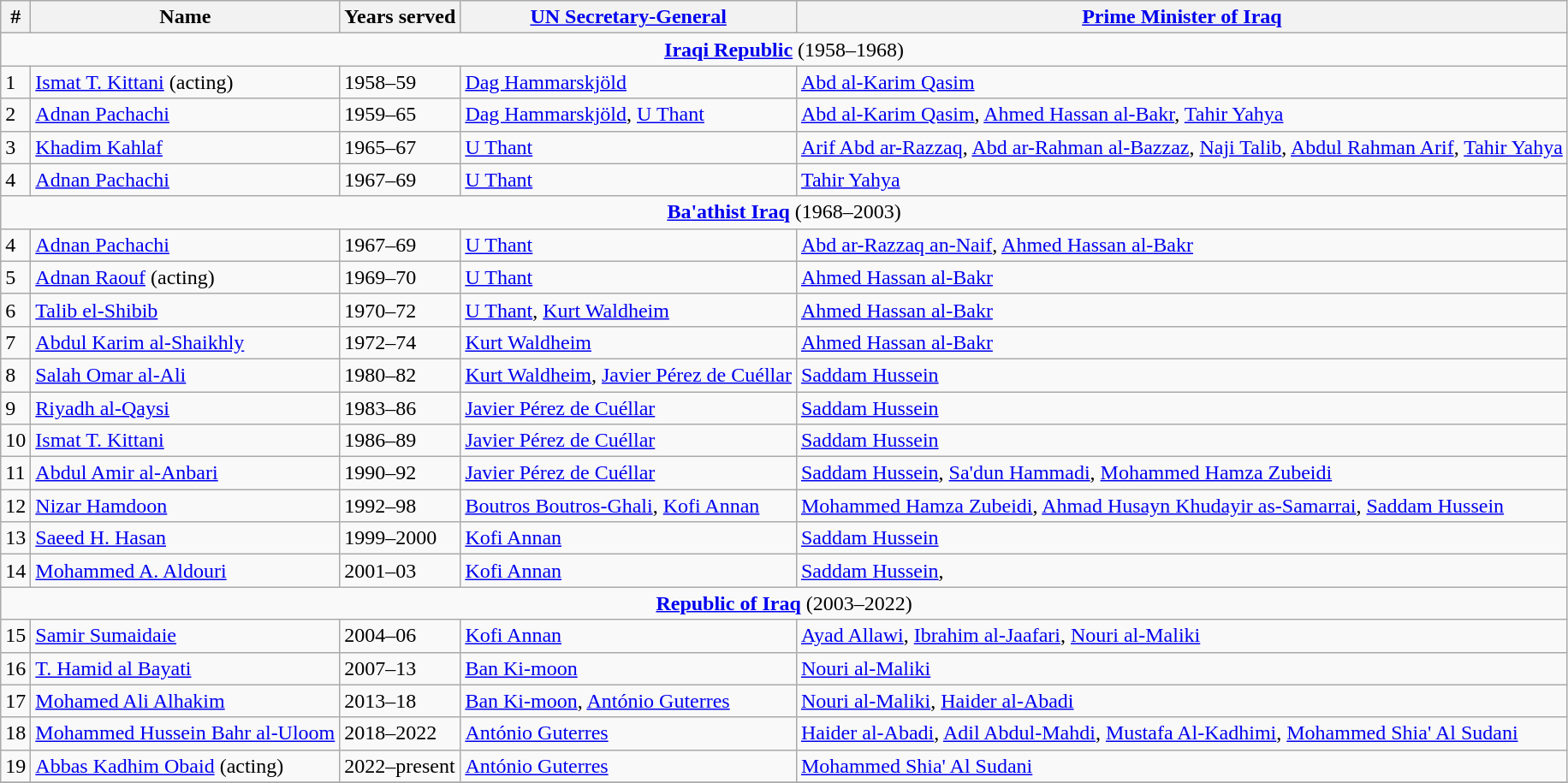<table class=wikitable>
<tr>
<th>#</th>
<th>Name</th>
<th>Years served</th>
<th><a href='#'>UN Secretary-General</a></th>
<th><a href='#'>Prime Minister of Iraq</a></th>
</tr>
<tr>
<td colspan="5" align=center><strong><a href='#'>Iraqi Republic</a></strong>  (1958–1968)</td>
</tr>
<tr>
<td>1</td>
<td><a href='#'>Ismat T. Kittani</a> (acting)</td>
<td>1958–59</td>
<td><a href='#'>Dag Hammarskjöld</a></td>
<td><a href='#'>Abd al-Karim Qasim</a></td>
</tr>
<tr>
<td>2</td>
<td><a href='#'>Adnan Pachachi</a></td>
<td>1959–65</td>
<td><a href='#'>Dag Hammarskjöld</a>, <a href='#'>U Thant</a></td>
<td><a href='#'>Abd al-Karim Qasim</a>, <a href='#'>Ahmed Hassan al-Bakr</a>, <a href='#'>Tahir Yahya</a></td>
</tr>
<tr>
<td>3</td>
<td><a href='#'>Khadim Kahlaf</a></td>
<td>1965–67</td>
<td><a href='#'>U Thant</a></td>
<td><a href='#'>Arif Abd ar-Razzaq</a>, <a href='#'>Abd ar-Rahman al-Bazzaz</a>, <a href='#'>Naji Talib</a>, <a href='#'>Abdul Rahman Arif</a>, <a href='#'>Tahir Yahya</a></td>
</tr>
<tr>
<td>4</td>
<td><a href='#'>Adnan Pachachi</a></td>
<td>1967–69</td>
<td><a href='#'>U Thant</a></td>
<td><a href='#'>Tahir Yahya</a></td>
</tr>
<tr>
<td colspan="5" align=center><strong><a href='#'>Ba'athist Iraq</a></strong> (1968–2003)</td>
</tr>
<tr>
<td>4</td>
<td><a href='#'>Adnan Pachachi</a></td>
<td>1967–69</td>
<td><a href='#'>U Thant</a></td>
<td><a href='#'>Abd ar-Razzaq an-Naif</a>, <a href='#'>Ahmed Hassan al-Bakr</a></td>
</tr>
<tr>
<td>5</td>
<td><a href='#'>Adnan Raouf</a> (acting)</td>
<td>1969–70</td>
<td><a href='#'>U Thant</a></td>
<td><a href='#'>Ahmed Hassan al-Bakr</a></td>
</tr>
<tr>
<td>6</td>
<td><a href='#'>Talib el-Shibib</a></td>
<td>1970–72</td>
<td><a href='#'>U Thant</a>, <a href='#'>Kurt Waldheim</a></td>
<td><a href='#'>Ahmed Hassan al-Bakr</a></td>
</tr>
<tr>
<td>7</td>
<td><a href='#'>Abdul Karim al-Shaikhly</a></td>
<td>1972–74</td>
<td><a href='#'>Kurt Waldheim</a></td>
<td><a href='#'>Ahmed Hassan al-Bakr</a></td>
</tr>
<tr>
<td>8</td>
<td><a href='#'>Salah Omar al-Ali</a></td>
<td>1980–82</td>
<td><a href='#'>Kurt Waldheim</a>, <a href='#'>Javier Pérez de Cuéllar</a></td>
<td><a href='#'>Saddam Hussein</a></td>
</tr>
<tr>
<td>9</td>
<td><a href='#'>Riyadh al-Qaysi</a></td>
<td>1983–86</td>
<td><a href='#'>Javier Pérez de Cuéllar</a></td>
<td><a href='#'>Saddam Hussein</a></td>
</tr>
<tr>
<td>10</td>
<td><a href='#'>Ismat T. Kittani</a></td>
<td>1986–89</td>
<td><a href='#'>Javier Pérez de Cuéllar</a></td>
<td><a href='#'>Saddam Hussein</a></td>
</tr>
<tr>
<td>11</td>
<td><a href='#'>Abdul Amir al-Anbari</a></td>
<td>1990–92</td>
<td><a href='#'>Javier Pérez de Cuéllar</a></td>
<td><a href='#'>Saddam Hussein</a>, <a href='#'>Sa'dun Hammadi</a>, <a href='#'>Mohammed Hamza Zubeidi</a></td>
</tr>
<tr>
<td>12</td>
<td><a href='#'>Nizar Hamdoon</a></td>
<td>1992–98</td>
<td><a href='#'>Boutros Boutros-Ghali</a>, <a href='#'>Kofi Annan</a></td>
<td><a href='#'>Mohammed Hamza Zubeidi</a>, <a href='#'>Ahmad Husayn Khudayir as-Samarrai</a>, <a href='#'>Saddam Hussein</a></td>
</tr>
<tr>
<td>13</td>
<td><a href='#'>Saeed H. Hasan</a></td>
<td>1999–2000</td>
<td><a href='#'>Kofi Annan</a></td>
<td><a href='#'>Saddam Hussein</a></td>
</tr>
<tr>
<td>14</td>
<td><a href='#'>Mohammed A. Aldouri</a></td>
<td>2001–03</td>
<td><a href='#'>Kofi Annan</a></td>
<td><a href='#'>Saddam Hussein</a>,</td>
</tr>
<tr>
<td colspan="5" align=center><strong><a href='#'>Republic of Iraq</a></strong> (2003–2022)</td>
</tr>
<tr>
<td>15</td>
<td><a href='#'>Samir Sumaidaie</a></td>
<td>2004–06</td>
<td><a href='#'>Kofi Annan</a></td>
<td><a href='#'>Ayad Allawi</a>, <a href='#'>Ibrahim al-Jaafari</a>, <a href='#'>Nouri al-Maliki</a></td>
</tr>
<tr>
<td>16</td>
<td><a href='#'>T. Hamid al Bayati</a></td>
<td>2007–13</td>
<td><a href='#'>Ban Ki-moon</a></td>
<td><a href='#'>Nouri al-Maliki</a></td>
</tr>
<tr>
<td>17</td>
<td><a href='#'>Mohamed Ali Alhakim</a></td>
<td>2013–18</td>
<td><a href='#'>Ban Ki-moon</a>, <a href='#'>António Guterres</a></td>
<td><a href='#'>Nouri al-Maliki</a>, <a href='#'>Haider al-Abadi</a></td>
</tr>
<tr>
<td>18</td>
<td><a href='#'>Mohammed Hussein Bahr al-Uloom</a></td>
<td>2018–2022</td>
<td><a href='#'>António Guterres</a></td>
<td><a href='#'>Haider al-Abadi</a>, <a href='#'>Adil Abdul-Mahdi</a>, <a href='#'>Mustafa Al-Kadhimi</a>, <a href='#'>Mohammed Shia' Al Sudani</a></td>
</tr>
<tr>
<td>19</td>
<td><a href='#'>Abbas Kadhim Obaid</a> (acting)</td>
<td>2022–present</td>
<td><a href='#'>António Guterres</a></td>
<td><a href='#'>Mohammed Shia' Al Sudani</a></td>
</tr>
<tr>
</tr>
</table>
